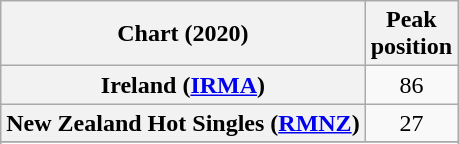<table class="wikitable sortable plainrowheaders" style="text-align:center">
<tr>
<th scope="col">Chart (2020)</th>
<th scope="col">Peak<br>position</th>
</tr>
<tr>
<th scope="row">Ireland (<a href='#'>IRMA</a>)</th>
<td>86</td>
</tr>
<tr>
<th scope="row">New Zealand Hot Singles (<a href='#'>RMNZ</a>)</th>
<td>27</td>
</tr>
<tr>
</tr>
<tr>
</tr>
</table>
